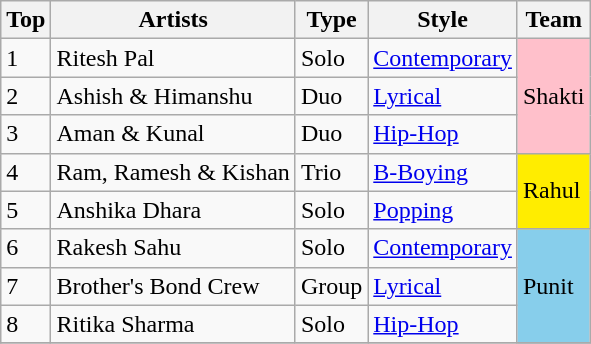<table class="wikitable">
<tr>
<th>Top</th>
<th>Artists</th>
<th>Type</th>
<th>Style</th>
<th>Team</th>
</tr>
<tr>
<td>1</td>
<td>Ritesh Pal</td>
<td>Solo</td>
<td><a href='#'>Contemporary</a></td>
<td rowspan="3" style="background:pink;">Shakti</td>
</tr>
<tr>
<td>2</td>
<td>Ashish & Himanshu</td>
<td>Duo</td>
<td><a href='#'>Lyrical</a></td>
</tr>
<tr>
<td>3</td>
<td>Aman & Kunal</td>
<td>Duo</td>
<td><a href='#'>Hip-Hop</a></td>
</tr>
<tr>
<td>4</td>
<td>Ram, Ramesh & Kishan</td>
<td>Trio</td>
<td><a href='#'>B-Boying</a></td>
<td rowspan="2" style="background:#ffed00;">Rahul</td>
</tr>
<tr>
<td>5</td>
<td>Anshika Dhara</td>
<td>Solo</td>
<td><a href='#'>Popping</a></td>
</tr>
<tr>
<td>6</td>
<td>Rakesh Sahu</td>
<td>Solo</td>
<td><a href='#'>Contemporary</a></td>
<td rowspan=3 style="background:#87ceeb;">Punit</td>
</tr>
<tr>
<td>7</td>
<td>Brother's Bond Crew</td>
<td>Group</td>
<td><a href='#'>Lyrical</a></td>
</tr>
<tr>
<td>8</td>
<td>Ritika Sharma</td>
<td>Solo</td>
<td><a href='#'>Hip-Hop</a></td>
</tr>
<tr>
</tr>
</table>
